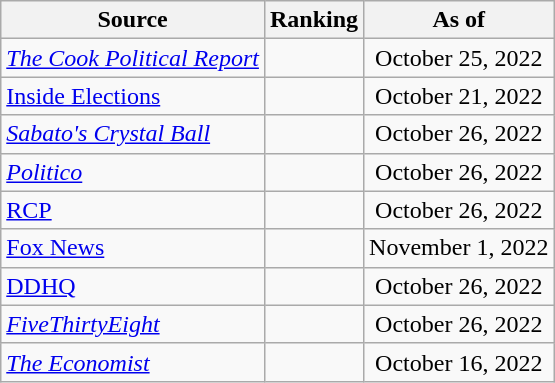<table class="wikitable" style="text-align:center">
<tr>
<th>Source</th>
<th>Ranking</th>
<th>As of</th>
</tr>
<tr>
<td align=left><em><a href='#'>The Cook Political Report</a></em></td>
<td></td>
<td>October 25, 2022</td>
</tr>
<tr>
<td align=left><a href='#'>Inside Elections</a></td>
<td></td>
<td>October 21, 2022</td>
</tr>
<tr>
<td align=left><em><a href='#'>Sabato's Crystal Ball</a></em></td>
<td></td>
<td>October 26, 2022</td>
</tr>
<tr>
<td align="left"><em><a href='#'>Politico</a></em></td>
<td></td>
<td>October 26, 2022</td>
</tr>
<tr>
<td align="left"><a href='#'>RCP</a></td>
<td></td>
<td>October 26, 2022</td>
</tr>
<tr>
<td align=left><a href='#'>Fox News</a></td>
<td></td>
<td>November 1, 2022</td>
</tr>
<tr>
<td align="left"><a href='#'>DDHQ</a></td>
<td></td>
<td>October 26, 2022</td>
</tr>
<tr>
<td align="left"><em><a href='#'>FiveThirtyEight</a></em></td>
<td></td>
<td>October 26, 2022</td>
</tr>
<tr>
<td align="left"><em><a href='#'>The Economist</a></em></td>
<td></td>
<td>October 16, 2022</td>
</tr>
</table>
